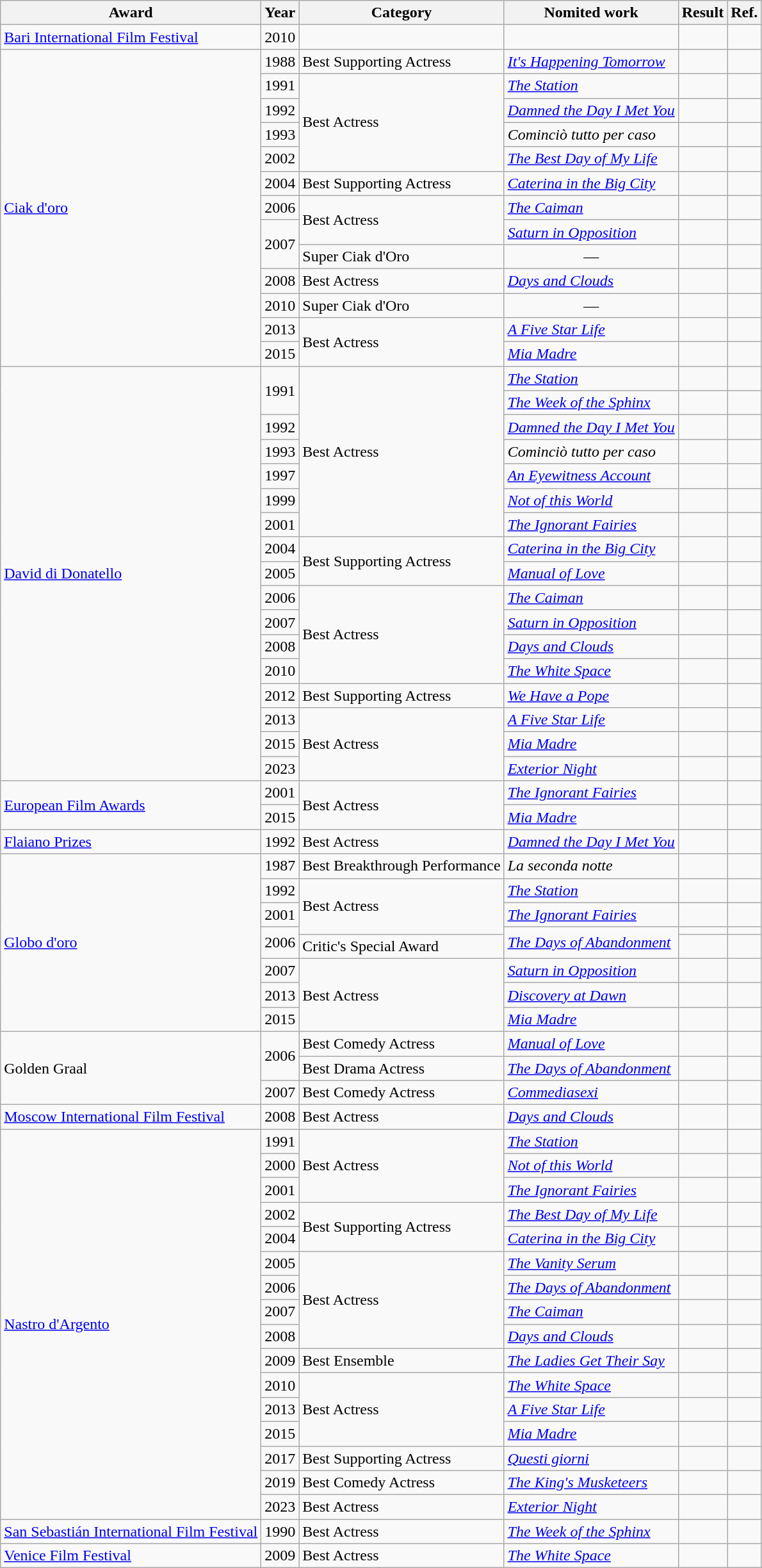<table class="wikitable">
<tr>
<th>Award</th>
<th>Year</th>
<th>Category</th>
<th>Nomited work</th>
<th>Result</th>
<th>Ref.</th>
</tr>
<tr>
<td><a href='#'>Bari International Film Festival</a></td>
<td>2010</td>
<td></td>
<td></td>
<td></td>
<td></td>
</tr>
<tr>
<td rowspan="13"><a href='#'>Ciak d'oro</a></td>
<td>1988</td>
<td>Best Supporting Actress</td>
<td><em><a href='#'>It's Happening Tomorrow</a></em></td>
<td></td>
<td></td>
</tr>
<tr>
<td>1991</td>
<td rowspan="4">Best Actress</td>
<td><em><a href='#'>The Station</a></em></td>
<td></td>
<td></td>
</tr>
<tr>
<td>1992</td>
<td><em><a href='#'>Damned the Day I Met You</a></em></td>
<td></td>
<td></td>
</tr>
<tr>
<td>1993</td>
<td><em>Cominciò tutto per caso</em></td>
<td></td>
<td></td>
</tr>
<tr>
<td>2002</td>
<td><em><a href='#'>The Best Day of My Life</a></em></td>
<td></td>
<td></td>
</tr>
<tr>
<td>2004</td>
<td>Best Supporting Actress</td>
<td><em><a href='#'>Caterina in the Big City</a></em></td>
<td></td>
<td></td>
</tr>
<tr>
<td>2006</td>
<td rowspan="2">Best Actress</td>
<td><em><a href='#'>The Caiman</a></em></td>
<td></td>
<td></td>
</tr>
<tr>
<td rowspan="2">2007</td>
<td><em><a href='#'>Saturn in Opposition</a></em></td>
<td></td>
<td></td>
</tr>
<tr>
<td>Super Ciak d'Oro</td>
<td style="text-align:center">—</td>
<td></td>
<td></td>
</tr>
<tr>
<td>2008</td>
<td>Best Actress</td>
<td><em><a href='#'>Days and Clouds</a></em></td>
<td></td>
<td></td>
</tr>
<tr>
<td>2010</td>
<td>Super Ciak d'Oro</td>
<td style="text-align:center">—</td>
<td></td>
<td></td>
</tr>
<tr>
<td>2013</td>
<td rowspan="2">Best Actress</td>
<td><em><a href='#'>A Five Star Life</a></em></td>
<td></td>
<td></td>
</tr>
<tr>
<td>2015</td>
<td><em><a href='#'>Mia Madre</a></em></td>
<td></td>
<td></td>
</tr>
<tr>
<td rowspan="17"><a href='#'>David di Donatello</a></td>
<td rowspan="2">1991</td>
<td rowspan="7">Best Actress</td>
<td><em><a href='#'>The Station</a></em></td>
<td></td>
<td></td>
</tr>
<tr>
<td><em><a href='#'>The Week of the Sphinx</a></em></td>
<td></td>
<td></td>
</tr>
<tr>
<td>1992</td>
<td><em><a href='#'>Damned the Day I Met You</a></em></td>
<td></td>
<td></td>
</tr>
<tr>
<td>1993</td>
<td><em>Cominciò tutto per caso</em></td>
<td></td>
<td></td>
</tr>
<tr>
<td>1997</td>
<td><em><a href='#'>An Eyewitness Account</a></em></td>
<td></td>
<td></td>
</tr>
<tr>
<td>1999</td>
<td><em><a href='#'>Not of this World</a></em></td>
<td></td>
<td></td>
</tr>
<tr>
<td>2001</td>
<td><em><a href='#'>The Ignorant Fairies</a></em></td>
<td></td>
<td></td>
</tr>
<tr>
<td>2004</td>
<td rowspan="2">Best Supporting Actress</td>
<td><em><a href='#'>Caterina in the Big City</a></em></td>
<td></td>
<td></td>
</tr>
<tr>
<td>2005</td>
<td><em><a href='#'>Manual of Love</a></em></td>
<td></td>
<td></td>
</tr>
<tr>
<td>2006</td>
<td rowspan="4">Best Actress</td>
<td><em><a href='#'>The Caiman</a></em></td>
<td></td>
<td></td>
</tr>
<tr>
<td>2007</td>
<td><em><a href='#'>Saturn in Opposition</a></em></td>
<td></td>
<td></td>
</tr>
<tr>
<td>2008</td>
<td><em><a href='#'>Days and Clouds</a></em></td>
<td></td>
<td></td>
</tr>
<tr>
<td>2010</td>
<td><em><a href='#'>The White Space</a></em></td>
<td></td>
<td></td>
</tr>
<tr>
<td>2012</td>
<td>Best Supporting Actress</td>
<td><em><a href='#'>We Have a Pope</a></em></td>
<td></td>
<td></td>
</tr>
<tr>
<td>2013</td>
<td rowspan="3">Best Actress</td>
<td><em><a href='#'>A Five Star Life</a></em></td>
<td></td>
<td></td>
</tr>
<tr>
<td>2015</td>
<td><em><a href='#'>Mia Madre</a></em></td>
<td></td>
<td></td>
</tr>
<tr>
<td>2023</td>
<td><em><a href='#'>Exterior Night</a></em></td>
<td></td>
<td></td>
</tr>
<tr>
<td rowspan="2"><a href='#'>European Film Awards</a></td>
<td>2001</td>
<td rowspan="2">Best Actress</td>
<td><em><a href='#'>The Ignorant Fairies</a></em></td>
<td></td>
<td></td>
</tr>
<tr>
<td>2015</td>
<td><em><a href='#'>Mia Madre</a></em></td>
<td></td>
<td></td>
</tr>
<tr>
<td><a href='#'>Flaiano Prizes</a></td>
<td>1992</td>
<td>Best Actress</td>
<td><em><a href='#'>Damned the Day I Met You</a></em></td>
<td></td>
<td></td>
</tr>
<tr>
<td rowspan="8"><a href='#'>Globo d'oro</a></td>
<td>1987</td>
<td>Best Breakthrough Performance</td>
<td><em>La seconda notte</em></td>
<td></td>
<td></td>
</tr>
<tr>
<td>1992</td>
<td rowspan="3">Best Actress</td>
<td><em><a href='#'>The Station</a></em></td>
<td></td>
<td></td>
</tr>
<tr>
<td>2001</td>
<td><em><a href='#'>The Ignorant Fairies</a></em></td>
<td></td>
<td></td>
</tr>
<tr>
<td rowspan="2">2006</td>
<td rowspan="2"><em><a href='#'>The Days of Abandonment</a></em></td>
<td></td>
<td></td>
</tr>
<tr>
<td>Critic's Special Award</td>
<td></td>
<td></td>
</tr>
<tr>
<td>2007</td>
<td rowspan="3">Best Actress</td>
<td><em><a href='#'>Saturn in Opposition</a></em></td>
<td></td>
<td></td>
</tr>
<tr>
<td>2013</td>
<td><em><a href='#'>Discovery at Dawn</a></em></td>
<td></td>
<td></td>
</tr>
<tr>
<td>2015</td>
<td><em><a href='#'>Mia Madre</a></em></td>
<td></td>
<td></td>
</tr>
<tr>
<td rowspan="3">Golden Graal</td>
<td rowspan="2">2006</td>
<td>Best Comedy Actress</td>
<td><em><a href='#'>Manual of Love</a></em></td>
<td></td>
<td></td>
</tr>
<tr>
<td>Best Drama Actress</td>
<td><em><a href='#'>The Days of Abandonment</a></em></td>
<td></td>
<td></td>
</tr>
<tr>
<td>2007</td>
<td>Best Comedy Actress</td>
<td><em><a href='#'>Commediasexi</a></em></td>
<td></td>
<td></td>
</tr>
<tr>
<td><a href='#'>Moscow International Film Festival</a></td>
<td>2008</td>
<td>Best Actress</td>
<td><em><a href='#'>Days and Clouds</a></em></td>
<td></td>
<td></td>
</tr>
<tr>
<td rowspan="16"><a href='#'>Nastro d'Argento</a></td>
<td>1991</td>
<td rowspan="3">Best Actress</td>
<td><em><a href='#'>The Station</a></em></td>
<td></td>
<td></td>
</tr>
<tr>
<td>2000</td>
<td><em><a href='#'>Not of this World</a></em></td>
<td></td>
<td></td>
</tr>
<tr>
<td>2001</td>
<td><em><a href='#'>The Ignorant Fairies</a></em></td>
<td></td>
<td></td>
</tr>
<tr>
<td>2002</td>
<td rowspan="2">Best Supporting Actress</td>
<td><em><a href='#'>The Best Day of My Life</a></em></td>
<td></td>
<td></td>
</tr>
<tr>
<td>2004</td>
<td><em><a href='#'>Caterina in the Big City</a></em></td>
<td></td>
<td></td>
</tr>
<tr>
<td>2005</td>
<td rowspan="4">Best Actress</td>
<td><em><a href='#'>The Vanity Serum</a></em></td>
<td></td>
<td></td>
</tr>
<tr>
<td>2006</td>
<td><em><a href='#'>The Days of Abandonment</a></em></td>
<td></td>
<td></td>
</tr>
<tr>
<td>2007</td>
<td><em><a href='#'>The Caiman</a></em></td>
<td></td>
<td></td>
</tr>
<tr>
<td>2008</td>
<td><em><a href='#'>Days and Clouds</a></em></td>
<td></td>
<td></td>
</tr>
<tr>
<td>2009</td>
<td>Best Ensemble</td>
<td><em><a href='#'>The Ladies Get Their Say</a></em></td>
<td></td>
<td></td>
</tr>
<tr>
<td>2010</td>
<td rowspan="3">Best Actress</td>
<td><em><a href='#'>The White Space</a></em></td>
<td></td>
<td></td>
</tr>
<tr>
<td>2013</td>
<td><em><a href='#'>A Five Star Life</a></em></td>
<td></td>
<td></td>
</tr>
<tr>
<td>2015</td>
<td><em><a href='#'>Mia Madre</a></em></td>
<td></td>
<td></td>
</tr>
<tr>
<td>2017</td>
<td>Best Supporting Actress</td>
<td><em><a href='#'>Questi giorni</a></em></td>
<td></td>
<td></td>
</tr>
<tr>
<td>2019</td>
<td>Best Comedy Actress</td>
<td><em><a href='#'>The King's Musketeers</a></em></td>
<td></td>
<td></td>
</tr>
<tr>
<td>2023</td>
<td>Best Actress</td>
<td><em><a href='#'>Exterior Night</a></em></td>
<td></td>
<td></td>
</tr>
<tr>
<td><a href='#'>San Sebastián International Film Festival</a></td>
<td>1990</td>
<td>Best Actress</td>
<td><em><a href='#'>The Week of the Sphinx</a></em></td>
<td></td>
<td></td>
</tr>
<tr>
<td><a href='#'>Venice Film Festival</a></td>
<td>2009</td>
<td>Best Actress</td>
<td><em><a href='#'>The White Space</a></em></td>
<td></td>
<td></td>
</tr>
</table>
